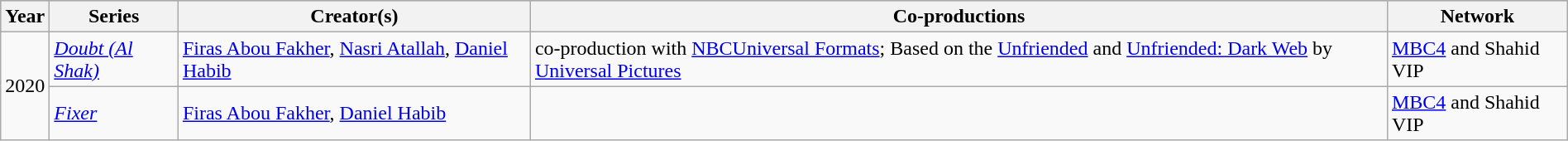<table class="wikitable" style="width:100%;">
<tr style="background:#b0c4de; text-align:center;">
<th>Year</th>
<th>Series</th>
<th>Creator(s)</th>
<th>Co-productions</th>
<th>Network</th>
</tr>
<tr>
<td rowspan="2" style="text-align:center;">2020</td>
<td><em><a href='#'>Doubt (Al Shak)</a></em></td>
<td><a href='#'>Firas Abou Fakher</a>, <a href='#'>Nasri Atallah</a>, <a href='#'>Daniel Habib</a></td>
<td>co-production with <a href='#'>NBCUniversal Formats</a>; Based on the <a href='#'>Unfriended</a> and <a href='#'>Unfriended: Dark Web</a> by <a href='#'>Universal Pictures</a></td>
<td><a href='#'>MBC4</a> and Shahid VIP</td>
</tr>
<tr>
<td><em><a href='#'>Fixer</a></em></td>
<td><a href='#'>Firas Abou Fakher</a>, <a href='#'>Daniel Habib</a></td>
<td></td>
<td><a href='#'>MBC4</a> and Shahid VIP</td>
</tr>
</table>
